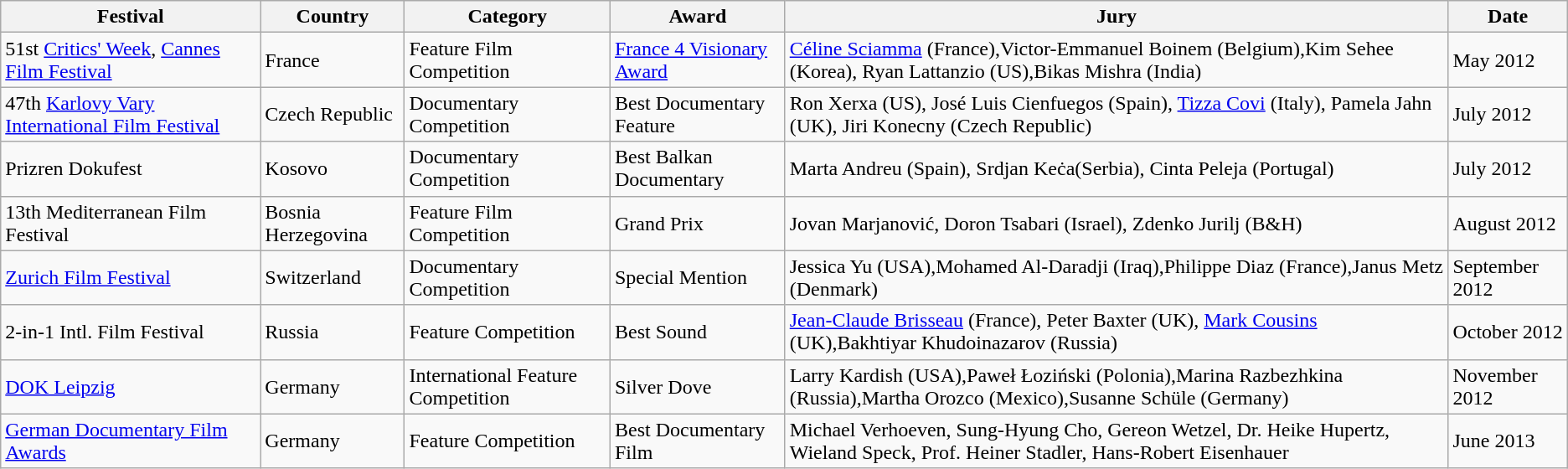<table class="wikitable">
<tr>
<th>Festival</th>
<th>Country</th>
<th>Category</th>
<th>Award</th>
<th>Jury</th>
<th>Date</th>
</tr>
<tr>
<td>51st <a href='#'>Critics' Week</a>, <a href='#'>Cannes Film Festival</a></td>
<td>France</td>
<td>Feature Film Competition</td>
<td><a href='#'>France 4 Visionary Award</a></td>
<td><a href='#'>Céline Sciamma</a> (France),Victor-Emmanuel Boinem (Belgium),Kim Sehee (Korea), Ryan Lattanzio (US),Bikas Mishra (India)</td>
<td>May 2012</td>
</tr>
<tr>
<td>47th <a href='#'>Karlovy Vary International Film Festival</a></td>
<td>Czech Republic</td>
<td>Documentary Competition</td>
<td>Best Documentary Feature</td>
<td>Ron Xerxa (US),  José Luis Cienfuegos (Spain), <a href='#'>Tizza Covi</a> (Italy), Pamela Jahn (UK), Jiri Konecny (Czech Republic)</td>
<td>July 2012</td>
</tr>
<tr>
<td>Prizren Dokufest</td>
<td>Kosovo</td>
<td>Documentary Competition</td>
<td>Best Balkan Documentary</td>
<td>Marta Andreu (Spain), Srdjan Keċa(Serbia), Cinta Peleja (Portugal)</td>
<td>July 2012</td>
</tr>
<tr>
<td>13th Mediterranean Film Festival</td>
<td>Bosnia Herzegovina</td>
<td>Feature Film Competition</td>
<td>Grand Prix</td>
<td>Jovan Marjanović, Doron Tsabari (Israel), Zdenko Jurilj (B&H)</td>
<td>August 2012</td>
</tr>
<tr>
<td><a href='#'>Zurich Film Festival</a></td>
<td>Switzerland</td>
<td>Documentary Competition</td>
<td>Special Mention</td>
<td>Jessica Yu (USA),Mohamed Al-Daradji (Iraq),Philippe Diaz (France),Janus Metz (Denmark)</td>
<td>September 2012</td>
</tr>
<tr>
<td>2-in-1 Intl. Film Festival</td>
<td>Russia</td>
<td>Feature Competition</td>
<td>Best Sound</td>
<td><a href='#'>Jean-Claude Brisseau</a> (France), Peter Baxter (UK), <a href='#'>Mark Cousins</a> (UK),Bakhtiyar Khudoinazarov (Russia)</td>
<td>October 2012</td>
</tr>
<tr>
<td><a href='#'>DOK Leipzig</a></td>
<td>Germany</td>
<td>International Feature Competition</td>
<td>Silver Dove</td>
<td>Larry Kardish (USA),Paweł Łoziński (Polonia),Marina Razbezhkina (Russia),Martha Orozco (Mexico),Susanne Schüle (Germany)</td>
<td>November 2012</td>
</tr>
<tr>
<td><a href='#'>German Documentary Film Awards</a></td>
<td>Germany</td>
<td>Feature Competition</td>
<td>Best Documentary Film</td>
<td>Michael Verhoeven, Sung-Hyung Cho, Gereon Wetzel, Dr. Heike Hupertz, Wieland Speck, Prof. Heiner Stadler, Hans-Robert Eisenhauer</td>
<td>June 2013</td>
</tr>
</table>
